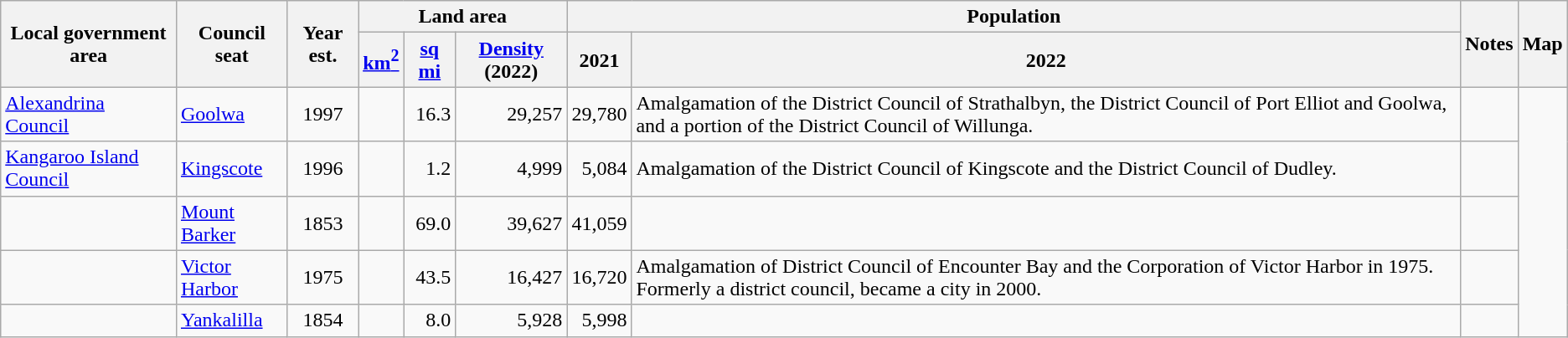<table class="wikitable sortable">
<tr>
<th scope="col" rowspan=2>Local government area</th>
<th scope="col" rowspan=2>Council seat</th>
<th scope="col" rowspan=2>Year est.</th>
<th colspan="3" scope="col">Land area</th>
<th scope="col" colspan=2>Population</th>
<th class=unsortable scope="col" rowspan=2>Notes</th>
<th class=unsortable scope="col" rowspan=2>Map</th>
</tr>
<tr>
<th scope="col"><a href='#'>km<sup>2</sup></a></th>
<th scope="col"><a href='#'>sq mi</a></th>
<th><a href='#'>Density</a> (2022)</th>
<th scope="col">2021</th>
<th scope="col">2022</th>
</tr>
<tr>
<td><a href='#'>Alexandrina Council</a></td>
<td><a href='#'>Goolwa</a></td>
<td align=center>1997</td>
<td></td>
<td align="right">16.3</td>
<td align="right">29,257</td>
<td align="right">29,780</td>
<td>Amalgamation of the District Council of Strathalbyn, the District Council of Port Elliot and Goolwa, and a portion of the District Council of Willunga.</td>
<td></td>
</tr>
<tr>
<td><a href='#'>Kangaroo Island Council</a></td>
<td><a href='#'>Kingscote</a></td>
<td align=center>1996</td>
<td></td>
<td align="right">1.2</td>
<td align="right">4,999</td>
<td align="right">5,084</td>
<td>Amalgamation of the District Council of Kingscote and the District Council of Dudley.</td>
<td></td>
</tr>
<tr>
<td></td>
<td><a href='#'>Mount Barker</a></td>
<td align=center>1853</td>
<td></td>
<td align="right">69.0</td>
<td align="right">39,627</td>
<td align="right">41,059</td>
<td></td>
<td></td>
</tr>
<tr>
<td></td>
<td><a href='#'>Victor Harbor</a></td>
<td align=center>1975</td>
<td></td>
<td align="right">43.5</td>
<td align="right">16,427</td>
<td align="right">16,720</td>
<td>Amalgamation of District Council of Encounter Bay and the Corporation of Victor Harbor in 1975. Formerly a district council, became a city in 2000.</td>
<td></td>
</tr>
<tr>
<td></td>
<td><a href='#'>Yankalilla</a></td>
<td align=center>1854</td>
<td></td>
<td align="right">8.0</td>
<td align="right">5,928</td>
<td align="right">5,998</td>
<td></td>
<td></td>
</tr>
</table>
